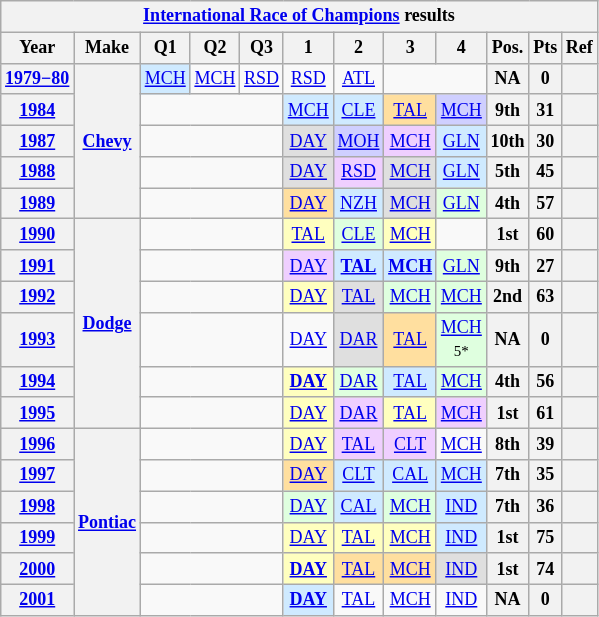<table class="wikitable" style="text-align:center; font-size:75%">
<tr>
<th colspan=12><a href='#'>International Race of Champions</a> results</th>
</tr>
<tr>
<th>Year</th>
<th>Make</th>
<th>Q1</th>
<th>Q2</th>
<th>Q3</th>
<th>1</th>
<th>2</th>
<th>3</th>
<th>4</th>
<th>Pos.</th>
<th>Pts</th>
<th>Ref</th>
</tr>
<tr>
<th><a href='#'>1979−80</a></th>
<th rowspan=5><a href='#'>Chevy</a></th>
<td style="background:#CFEAFF;"><a href='#'>MCH</a><br></td>
<td><a href='#'>MCH</a></td>
<td><a href='#'>RSD</a></td>
<td><a href='#'>RSD</a></td>
<td><a href='#'>ATL</a></td>
<td colspan=2></td>
<th>NA</th>
<th>0</th>
<th></th>
</tr>
<tr>
<th><a href='#'>1984</a></th>
<td colspan=3></td>
<td style="background:#CFEAFF;"><a href='#'>MCH</a><br></td>
<td style="background:#CFEAFF;"><a href='#'>CLE</a><br></td>
<td style="background:#FFDF9F;"><a href='#'>TAL</a><br></td>
<td style="background:#CFCFFF;"><a href='#'>MCH</a><br></td>
<th>9th</th>
<th>31</th>
<th></th>
</tr>
<tr>
<th><a href='#'>1987</a></th>
<td colspan=3></td>
<td style="background:#DFDFDF;"><a href='#'>DAY</a><br></td>
<td style="background:#CFCFFF;"><a href='#'>MOH</a><br></td>
<td style="background:#EFCFFF;"><a href='#'>MCH</a><br></td>
<td style="background:#CFEAFF;"><a href='#'>GLN</a><br></td>
<th>10th</th>
<th>30</th>
<th></th>
</tr>
<tr>
<th><a href='#'>1988</a></th>
<td colspan=3></td>
<td style="background:#DFDFDF;"><a href='#'>DAY</a><br></td>
<td style="background:#EFCFFF;"><a href='#'>RSD</a><br></td>
<td style="background:#DFDFDF;"><a href='#'>MCH</a><br></td>
<td style="background:#CFEAFF;"><a href='#'>GLN</a><br></td>
<th>5th</th>
<th>45</th>
<th></th>
</tr>
<tr>
<th><a href='#'>1989</a></th>
<td colspan=3></td>
<td style="background:#FFDF9F;"><a href='#'>DAY</a><br></td>
<td style="background:#CFEAFF;"><a href='#'>NZH</a><br></td>
<td style="background:#DFDFDF;"><a href='#'>MCH</a><br></td>
<td style="background:#DFFFDF;"><a href='#'>GLN</a><br></td>
<th>4th</th>
<th>57</th>
<th></th>
</tr>
<tr>
<th><a href='#'>1990</a></th>
<th rowspan=6><a href='#'>Dodge</a></th>
<td colspan=3></td>
<td style="background:#FFFFBF;"><a href='#'>TAL</a><br></td>
<td style="background:#DFFFDF;"><a href='#'>CLE</a><br></td>
<td style="background:#FFFFBF;"><a href='#'>MCH</a><br></td>
<td></td>
<th>1st</th>
<th>60</th>
<th></th>
</tr>
<tr>
<th><a href='#'>1991</a></th>
<td colspan=3></td>
<td style="background:#EFCFFF;"><a href='#'>DAY</a><br></td>
<td style="background:#CFEAFF;"><strong><a href='#'>TAL</a></strong><br></td>
<td style="background:#CFEAFF;"><strong><a href='#'>MCH</a></strong><br></td>
<td style="background:#DFFFDF;"><a href='#'>GLN</a><br></td>
<th>9th</th>
<th>27</th>
<th></th>
</tr>
<tr>
<th><a href='#'>1992</a></th>
<td colspan=3></td>
<td style="background:#FFFFBF;"><a href='#'>DAY</a><br></td>
<td style="background:#DFDFDF;"><a href='#'>TAL</a><br></td>
<td style="background:#DFFFDF;"><a href='#'>MCH</a><br></td>
<td style="background:#DFFFDF;"><a href='#'>MCH</a><br></td>
<th>2nd</th>
<th>63</th>
<th></th>
</tr>
<tr>
<th><a href='#'>1993</a></th>
<td colspan=3></td>
<td><a href='#'>DAY</a></td>
<td style="background:#DFDFDF;"><a href='#'>DAR</a><br></td>
<td style="background:#FFDF9F;"><a href='#'>TAL</a><br></td>
<td style="background:#DFFFDF;"><a href='#'>MCH</a><br><small>5*</small></td>
<th>NA</th>
<th>0</th>
<th></th>
</tr>
<tr>
<th><a href='#'>1994</a></th>
<td colspan=3></td>
<td style="background:#FFFFBF;"><strong><a href='#'>DAY</a></strong><br></td>
<td style="background:#DFFFDF;"><a href='#'>DAR</a><br></td>
<td style="background:#CFEAFF;"><a href='#'>TAL</a><br></td>
<td style="background:#DFFFDF;"><a href='#'>MCH</a><br></td>
<th>4th</th>
<th>56</th>
<th></th>
</tr>
<tr>
<th><a href='#'>1995</a></th>
<td colspan=3></td>
<td style="background:#FFFFBF;"><a href='#'>DAY</a><br></td>
<td style="background:#EFCFFF;"><a href='#'>DAR</a><br></td>
<td style="background:#FFFFBF;"><a href='#'>TAL</a><br></td>
<td style="background:#EFCFFF;"><a href='#'>MCH</a><br></td>
<th>1st</th>
<th>61</th>
<th></th>
</tr>
<tr>
<th><a href='#'>1996</a></th>
<th rowspan=6><a href='#'>Pontiac</a></th>
<td colspan=3></td>
<td style="background:#FFFFBF;"><a href='#'>DAY</a><br></td>
<td style="background:#EFCFFF;"><a href='#'>TAL</a><br></td>
<td style="background:#EFCFFF;"><a href='#'>CLT</a><br></td>
<td><a href='#'>MCH</a></td>
<th>8th</th>
<th>39</th>
<th></th>
</tr>
<tr>
<th><a href='#'>1997</a></th>
<td colspan=3></td>
<td style="background:#FFDF9F;"><a href='#'>DAY</a><br></td>
<td style="background:#CFEAFF;"><a href='#'>CLT</a><br></td>
<td style="background:#CFEAFF;"><a href='#'>CAL</a><br></td>
<td style="background:#CFEAFF;"><a href='#'>MCH</a><br></td>
<th>7th</th>
<th>35</th>
<th></th>
</tr>
<tr>
<th><a href='#'>1998</a></th>
<td colspan=3></td>
<td style="background:#DFFFDF;"><a href='#'>DAY</a><br></td>
<td style="background:#CFEAFF;"><a href='#'>CAL</a><br></td>
<td style="background:#DFFFDF;"><a href='#'>MCH</a><br></td>
<td style="background:#CFEAFF;"><a href='#'>IND</a><br></td>
<th>7th</th>
<th>36</th>
<th></th>
</tr>
<tr>
<th><a href='#'>1999</a></th>
<td colspan=3></td>
<td style="background:#FFFFBF;"><a href='#'>DAY</a><br></td>
<td style="background:#FFFFBF;"><a href='#'>TAL</a><br></td>
<td style="background:#FFFFBF;"><a href='#'>MCH</a><br></td>
<td style="background:#CFEAFF;"><a href='#'>IND</a><br></td>
<th>1st</th>
<th>75</th>
<th></th>
</tr>
<tr>
<th><a href='#'>2000</a></th>
<td colspan=3></td>
<td style="background:#FFFFBF;"><strong><a href='#'>DAY</a></strong><br></td>
<td style="background:#FFDF9F;"><a href='#'>TAL</a><br></td>
<td style="background:#FFDF9F;"><a href='#'>MCH</a><br></td>
<td style="background:#DFDFDF;"><a href='#'>IND</a><br></td>
<th>1st</th>
<th>74</th>
<th></th>
</tr>
<tr>
<th><a href='#'>2001</a></th>
<td colspan=3></td>
<td style="background:#CFEAFF;"><strong><a href='#'>DAY</a></strong><br></td>
<td><a href='#'>TAL</a></td>
<td><a href='#'>MCH</a></td>
<td><a href='#'>IND</a></td>
<th>NA</th>
<th>0</th>
<th></th>
</tr>
</table>
